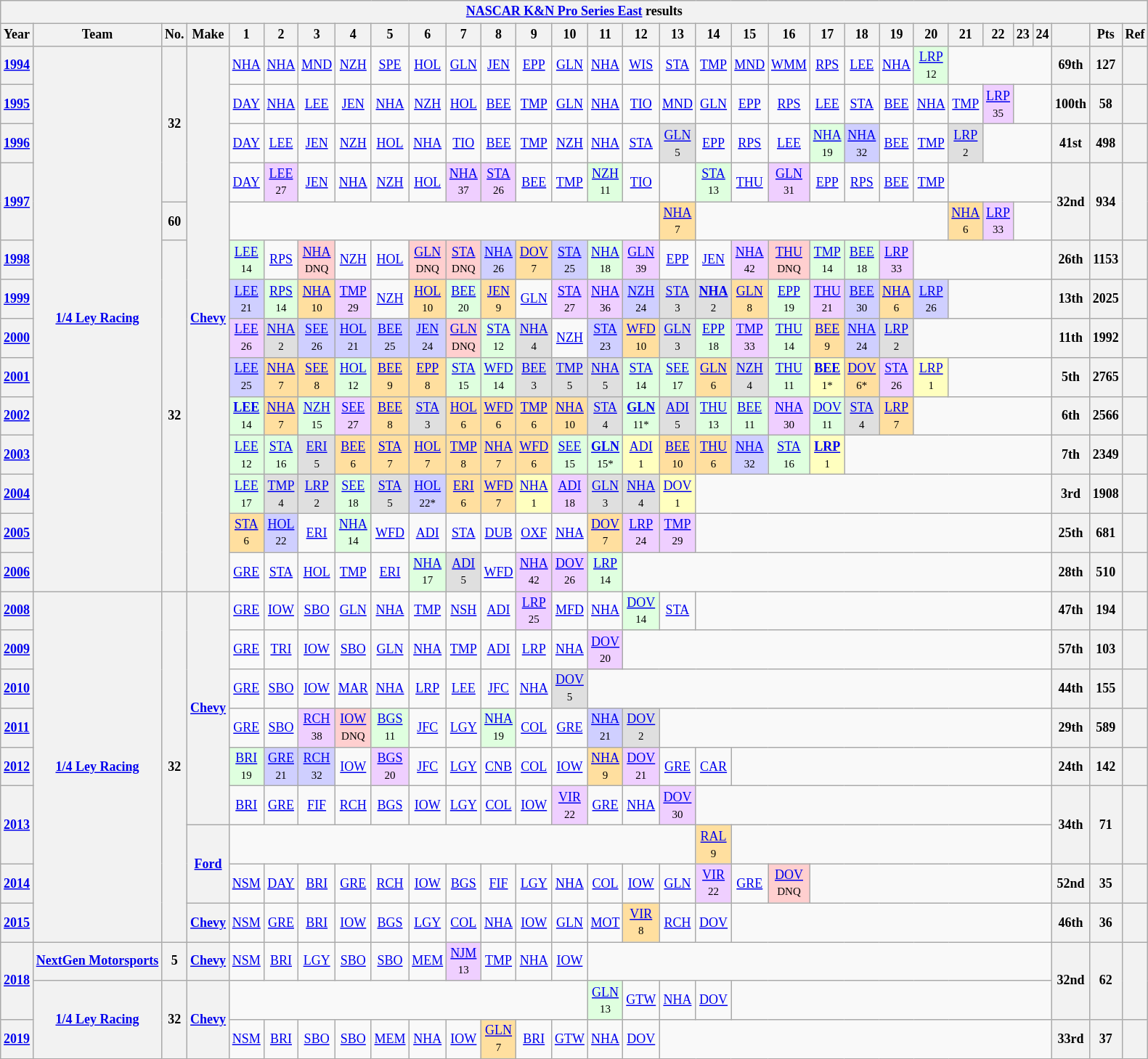<table class="wikitable" style="text-align:center; font-size:75%">
<tr>
<th colspan=31><a href='#'>NASCAR K&N Pro Series East</a> results</th>
</tr>
<tr>
<th>Year</th>
<th>Team</th>
<th>No.</th>
<th>Make</th>
<th>1</th>
<th>2</th>
<th>3</th>
<th>4</th>
<th>5</th>
<th>6</th>
<th>7</th>
<th>8</th>
<th>9</th>
<th>10</th>
<th>11</th>
<th>12</th>
<th>13</th>
<th>14</th>
<th>15</th>
<th>16</th>
<th>17</th>
<th>18</th>
<th>19</th>
<th>20</th>
<th>21</th>
<th>22</th>
<th>23</th>
<th>24</th>
<th></th>
<th>Pts</th>
<th>Ref</th>
</tr>
<tr>
<th><a href='#'>1994</a></th>
<th rowspan=14><a href='#'>1/4 Ley Racing</a></th>
<th rowspan=4>32</th>
<th rowspan=14><a href='#'>Chevy</a></th>
<td><a href='#'>NHA</a></td>
<td><a href='#'>NHA</a></td>
<td><a href='#'>MND</a></td>
<td><a href='#'>NZH</a></td>
<td><a href='#'>SPE</a></td>
<td><a href='#'>HOL</a></td>
<td><a href='#'>GLN</a></td>
<td><a href='#'>JEN</a></td>
<td><a href='#'>EPP</a></td>
<td><a href='#'>GLN</a></td>
<td><a href='#'>NHA</a></td>
<td><a href='#'>WIS</a></td>
<td><a href='#'>STA</a></td>
<td><a href='#'>TMP</a></td>
<td><a href='#'>MND</a></td>
<td><a href='#'>WMM</a></td>
<td><a href='#'>RPS</a></td>
<td><a href='#'>LEE</a></td>
<td><a href='#'>NHA</a></td>
<td style="background:#DFFFDF;"><a href='#'>LRP</a><br><small>12</small></td>
<td colspan=4></td>
<th>69th</th>
<th>127</th>
<th></th>
</tr>
<tr>
<th><a href='#'>1995</a></th>
<td><a href='#'>DAY</a></td>
<td><a href='#'>NHA</a></td>
<td><a href='#'>LEE</a></td>
<td><a href='#'>JEN</a></td>
<td><a href='#'>NHA</a></td>
<td><a href='#'>NZH</a></td>
<td><a href='#'>HOL</a></td>
<td><a href='#'>BEE</a></td>
<td><a href='#'>TMP</a></td>
<td><a href='#'>GLN</a></td>
<td><a href='#'>NHA</a></td>
<td><a href='#'>TIO</a></td>
<td><a href='#'>MND</a></td>
<td><a href='#'>GLN</a></td>
<td><a href='#'>EPP</a></td>
<td><a href='#'>RPS</a></td>
<td><a href='#'>LEE</a></td>
<td><a href='#'>STA</a></td>
<td><a href='#'>BEE</a></td>
<td><a href='#'>NHA</a></td>
<td><a href='#'>TMP</a></td>
<td style="background:#EFCFFF;"><a href='#'>LRP</a><br><small>35</small></td>
<td colspan=2></td>
<th>100th</th>
<th>58</th>
<th></th>
</tr>
<tr>
<th><a href='#'>1996</a></th>
<td><a href='#'>DAY</a></td>
<td><a href='#'>LEE</a></td>
<td><a href='#'>JEN</a></td>
<td><a href='#'>NZH</a></td>
<td><a href='#'>HOL</a></td>
<td><a href='#'>NHA</a></td>
<td><a href='#'>TIO</a></td>
<td><a href='#'>BEE</a></td>
<td><a href='#'>TMP</a></td>
<td><a href='#'>NZH</a></td>
<td><a href='#'>NHA</a></td>
<td><a href='#'>STA</a></td>
<td style="background:#DFDFDF;"><a href='#'>GLN</a><br><small>5</small></td>
<td><a href='#'>EPP</a></td>
<td><a href='#'>RPS</a></td>
<td><a href='#'>LEE</a></td>
<td style="background:#DFFFDF;"><a href='#'>NHA</a><br><small>19</small></td>
<td style="background:#CFCFFF;"><a href='#'>NHA</a><br><small>32</small></td>
<td><a href='#'>BEE</a></td>
<td><a href='#'>TMP</a></td>
<td style="background:#DFDFDF;"><a href='#'>LRP</a><br><small>2</small></td>
<td colspan=3></td>
<th>41st</th>
<th>498</th>
<th></th>
</tr>
<tr>
<th rowspan=2><a href='#'>1997</a></th>
<td><a href='#'>DAY</a></td>
<td style="background:#EFCFFF;"><a href='#'>LEE</a><br><small>27</small></td>
<td><a href='#'>JEN</a></td>
<td><a href='#'>NHA</a></td>
<td><a href='#'>NZH</a></td>
<td><a href='#'>HOL</a></td>
<td style="background:#EFCFFF;"><a href='#'>NHA</a><br><small>37</small></td>
<td style="background:#EFCFFF;"><a href='#'>STA</a><br><small>26</small></td>
<td><a href='#'>BEE</a></td>
<td><a href='#'>TMP</a></td>
<td style="background:#DFFFDF;"><a href='#'>NZH</a><br><small>11</small></td>
<td><a href='#'>TIO</a></td>
<td></td>
<td style="background:#DFFFDF;"><a href='#'>STA</a><br><small>13</small></td>
<td><a href='#'>THU</a></td>
<td style="background:#EFCFFF;"><a href='#'>GLN</a><br><small>31</small></td>
<td><a href='#'>EPP</a></td>
<td><a href='#'>RPS</a></td>
<td><a href='#'>BEE</a></td>
<td><a href='#'>TMP</a></td>
<td colspan=4></td>
<th rowspan=2>32nd</th>
<th rowspan=2>934</th>
<th rowspan=2></th>
</tr>
<tr>
<th>60</th>
<td colspan=12></td>
<td style="background:#FFDF9F;"><a href='#'>NHA</a><br><small>7</small></td>
<td colspan=7></td>
<td style="background:#FFDF9F;"><a href='#'>NHA</a><br><small>6</small></td>
<td style="background:#EFCFFF;"><a href='#'>LRP</a><br><small>33</small></td>
<td colspan=2></td>
</tr>
<tr>
<th><a href='#'>1998</a></th>
<th rowspan=9>32</th>
<td style="background:#DFFFDF;"><a href='#'>LEE</a><br><small>14</small></td>
<td><a href='#'>RPS</a></td>
<td style="background:#FFCFCF;"><a href='#'>NHA</a><br><small>DNQ</small></td>
<td><a href='#'>NZH</a></td>
<td><a href='#'>HOL</a></td>
<td style="background:#FFCFCF;"><a href='#'>GLN</a><br><small>DNQ</small></td>
<td style="background:#FFCFCF;"><a href='#'>STA</a><br><small>DNQ</small></td>
<td style="background:#CFCFFF;"><a href='#'>NHA</a><br><small>26</small></td>
<td style="background:#FFDF9F;"><a href='#'>DOV</a><br><small>7</small></td>
<td style="background:#CFCFFF;"><a href='#'>STA</a><br><small>25</small></td>
<td style="background:#DFFFDF;"><a href='#'>NHA</a><br><small>18</small></td>
<td style="background:#EFCFFF;"><a href='#'>GLN</a><br><small>39</small></td>
<td><a href='#'>EPP</a></td>
<td><a href='#'>JEN</a></td>
<td style="background:#EFCFFF;"><a href='#'>NHA</a><br><small>42</small></td>
<td style="background:#FFCFCF;"><a href='#'>THU</a><br><small>DNQ</small></td>
<td style="background:#DFFFDF;"><a href='#'>TMP</a><br><small>14</small></td>
<td style="background:#DFFFDF;"><a href='#'>BEE</a><br><small>18</small></td>
<td style="background:#EFCFFF;"><a href='#'>LRP</a><br><small>33</small></td>
<td colspan=5></td>
<th>26th</th>
<th>1153</th>
<th></th>
</tr>
<tr>
<th><a href='#'>1999</a></th>
<td style="background:#CFCFFF;"><a href='#'>LEE</a><br><small>21</small></td>
<td style="background:#DFFFDF;"><a href='#'>RPS</a><br><small>14</small></td>
<td style="background:#FFDF9F;"><a href='#'>NHA</a><br><small>10</small></td>
<td style="background:#EFCFFF;"><a href='#'>TMP</a><br><small>29</small></td>
<td><a href='#'>NZH</a></td>
<td style="background:#FFDF9F;"><a href='#'>HOL</a><br><small>10</small></td>
<td style="background:#DFFFDF;"><a href='#'>BEE</a><br><small>20</small></td>
<td style="background:#FFDF9F;"><a href='#'>JEN</a><br><small>9</small></td>
<td><a href='#'>GLN</a></td>
<td style="background:#EFCFFF;"><a href='#'>STA</a><br><small>27</small></td>
<td style="background:#EFCFFF;"><a href='#'>NHA</a><br><small>36</small></td>
<td style="background:#CFCFFF;"><a href='#'>NZH</a><br><small>24</small></td>
<td style="background:#DFDFDF;"><a href='#'>STA</a><br><small>3</small></td>
<td style="background:#DFDFDF;"><strong><a href='#'>NHA</a></strong><br><small>2</small></td>
<td style="background:#FFDF9F;"><a href='#'>GLN</a><br><small>8</small></td>
<td style="background:#DFFFDF;"><a href='#'>EPP</a><br><small>19</small></td>
<td style="background:#EFCFFF;"><a href='#'>THU</a><br><small>21</small></td>
<td style="background:#CFCFFF;"><a href='#'>BEE</a><br><small>30</small></td>
<td style="background:#FFDF9F;"><a href='#'>NHA</a><br><small>6</small></td>
<td style="background:#CFCFFF;"><a href='#'>LRP</a><br><small>26</small></td>
<td colspan=4></td>
<th>13th</th>
<th>2025</th>
<th></th>
</tr>
<tr>
<th><a href='#'>2000</a></th>
<td style="background:#EFCFFF;"><a href='#'>LEE</a><br><small>26</small></td>
<td style="background:#DFDFDF;"><a href='#'>NHA</a><br><small>2</small></td>
<td style="background:#CFCFFF;"><a href='#'>SEE</a><br><small>26</small></td>
<td style="background:#CFCFFF;"><a href='#'>HOL</a><br><small>21</small></td>
<td style="background:#CFCFFF;"><a href='#'>BEE</a><br><small>25</small></td>
<td style="background:#CFCFFF;"><a href='#'>JEN</a><br><small>24</small></td>
<td style="background:#FFCFCF;"><a href='#'>GLN</a><br><small>DNQ</small></td>
<td style="background:#DFFFDF;"><a href='#'>STA</a><br><small>12</small></td>
<td style="background:#DFDFDF;"><a href='#'>NHA</a><br><small>4</small></td>
<td><a href='#'>NZH</a></td>
<td style="background:#CFCFFF;"><a href='#'>STA</a><br><small>23</small></td>
<td style="background:#FFDF9F;"><a href='#'>WFD</a><br><small>10</small></td>
<td style="background:#DFDFDF;"><a href='#'>GLN</a><br><small>3</small></td>
<td style="background:#DFFFDF;"><a href='#'>EPP</a><br><small>18</small></td>
<td style="background:#EFCFFF;"><a href='#'>TMP</a><br><small>33</small></td>
<td style="background:#DFFFDF;"><a href='#'>THU</a><br><small>14</small></td>
<td style="background:#FFDF9F;"><a href='#'>BEE</a><br><small>9</small></td>
<td style="background:#CFCFFF;"><a href='#'>NHA</a><br><small>24</small></td>
<td style="background:#DFDFDF;"><a href='#'>LRP</a><br><small>2</small></td>
<td colspan=5></td>
<th>11th</th>
<th>1992</th>
<th></th>
</tr>
<tr>
<th><a href='#'>2001</a></th>
<td style="background:#CFCFFF;"><a href='#'>LEE</a><br><small>25</small></td>
<td style="background:#FFDF9F;"><a href='#'>NHA</a><br><small>7</small></td>
<td style="background:#FFDF9F;"><a href='#'>SEE</a><br><small>8</small></td>
<td style="background:#DFFFDF;"><a href='#'>HOL</a><br><small>12</small></td>
<td style="background:#FFDF9F;"><a href='#'>BEE</a><br><small>9</small></td>
<td style="background:#FFDF9F;"><a href='#'>EPP</a><br><small>8</small></td>
<td style="background:#DFFFDF;"><a href='#'>STA</a><br><small>15</small></td>
<td style="background:#DFFFDF;"><a href='#'>WFD</a><br><small>14</small></td>
<td style="background:#DFDFDF;"><a href='#'>BEE</a><br><small>3</small></td>
<td style="background:#DFDFDF;"><a href='#'>TMP</a><br><small>5</small></td>
<td style="background:#DFDFDF;"><a href='#'>NHA</a><br><small>5</small></td>
<td style="background:#DFFFDF;"><a href='#'>STA</a><br><small>14</small></td>
<td style="background:#DFFFDF;"><a href='#'>SEE</a><br><small>17</small></td>
<td style="background:#FFDF9F;"><a href='#'>GLN</a><br><small>6</small></td>
<td style="background:#DFDFDF;"><a href='#'>NZH</a><br><small>4</small></td>
<td style="background:#DFFFDF;"><a href='#'>THU</a><br><small>11</small></td>
<td style="background:#FFFFBF;"><strong><a href='#'>BEE</a></strong><br><small>1*</small></td>
<td style="background:#FFDF9F;"><a href='#'>DOV</a><br><small>6*</small></td>
<td style="background:#EFCFFF;"><a href='#'>STA</a><br><small>26</small></td>
<td style="background:#FFFFBF;"><a href='#'>LRP</a><br><small>1</small></td>
<td colspan=4></td>
<th>5th</th>
<th>2765</th>
<th></th>
</tr>
<tr>
<th><a href='#'>2002</a></th>
<td style="background:#DFFFDF;"><strong><a href='#'>LEE</a></strong><br><small>14</small></td>
<td style="background:#FFDF9F;"><a href='#'>NHA</a><br><small>7</small></td>
<td style="background:#DFFFDF;"><a href='#'>NZH</a><br><small>15</small></td>
<td style="background:#EFCFFF;"><a href='#'>SEE</a><br><small>27</small></td>
<td style="background:#FFDF9F;"><a href='#'>BEE</a><br><small>8</small></td>
<td style="background:#DFDFDF;"><a href='#'>STA</a><br><small>3</small></td>
<td style="background:#FFDF9F;"><a href='#'>HOL</a><br><small>6</small></td>
<td style="background:#FFDF9F;"><a href='#'>WFD</a><br><small>6</small></td>
<td style="background:#FFDF9F;"><a href='#'>TMP</a><br><small>6</small></td>
<td style="background:#FFDF9F;"><a href='#'>NHA</a><br><small>10</small></td>
<td style="background:#DFDFDF;"><a href='#'>STA</a><br><small>4</small></td>
<td style="background:#DFFFDF;"><strong><a href='#'>GLN</a></strong><br><small>11*</small></td>
<td style="background:#DFDFDF;"><a href='#'>ADI</a><br><small>5</small></td>
<td style="background:#DFFFDF;"><a href='#'>THU</a><br><small>13</small></td>
<td style="background:#DFFFDF;"><a href='#'>BEE</a><br><small>11</small></td>
<td style="background:#EFCFFF;"><a href='#'>NHA</a><br><small>30</small></td>
<td style="background:#DFFFDF;"><a href='#'>DOV</a><br><small>11</small></td>
<td style="background:#DFDFDF;"><a href='#'>STA</a><br><small>4</small></td>
<td style="background:#FFDF9F;"><a href='#'>LRP</a><br><small>7</small></td>
<td colspan=5></td>
<th>6th</th>
<th>2566</th>
<th></th>
</tr>
<tr>
<th><a href='#'>2003</a></th>
<td style="background:#DFFFDF;"><a href='#'>LEE</a><br><small>12</small></td>
<td style="background:#DFFFDF;"><a href='#'>STA</a><br><small>16</small></td>
<td style="background:#DFDFDF;"><a href='#'>ERI</a><br><small>5</small></td>
<td style="background:#FFDF9F;"><a href='#'>BEE</a><br><small>6</small></td>
<td style="background:#FFDF9F;"><a href='#'>STA</a><br><small>7</small></td>
<td style="background:#FFDF9F;"><a href='#'>HOL</a><br><small>7</small></td>
<td style="background:#FFDF9F;"><a href='#'>TMP</a><br><small>8</small></td>
<td style="background:#FFDF9F;"><a href='#'>NHA</a><br><small>7</small></td>
<td style="background:#FFDF9F;"><a href='#'>WFD</a><br><small>6</small></td>
<td style="background:#DFFFDF;"><a href='#'>SEE</a><br><small>15</small></td>
<td style="background:#DFFFDF;"><strong><a href='#'>GLN</a></strong><br><small>15*</small></td>
<td style="background:#FFFFBF;"><a href='#'>ADI</a><br><small>1</small></td>
<td style="background:#FFDF9F;"><a href='#'>BEE</a><br><small>10</small></td>
<td style="background:#FFDF9F;"><a href='#'>THU</a><br><small>6</small></td>
<td style="background:#CFCFFF;"><a href='#'>NHA</a><br><small>32</small></td>
<td style="background:#DFFFDF;"><a href='#'>STA</a><br><small>16</small></td>
<td style="background:#FFFFBF;"><strong><a href='#'>LRP</a></strong><br><small>1</small></td>
<td colspan=7></td>
<th>7th</th>
<th>2349</th>
<th></th>
</tr>
<tr>
<th><a href='#'>2004</a></th>
<td style="background:#DFFFDF;"><a href='#'>LEE</a><br><small>17</small></td>
<td style="background:#DFDFDF;"><a href='#'>TMP</a><br><small>4</small></td>
<td style="background:#DFDFDF;"><a href='#'>LRP</a><br><small>2</small></td>
<td style="background:#DFFFDF;"><a href='#'>SEE</a><br><small>18</small></td>
<td style="background:#DFDFDF;"><a href='#'>STA</a><br><small>5</small></td>
<td style="background:#CFCFFF;"><a href='#'>HOL</a><br><small>22*</small></td>
<td style="background:#FFDF9F;"><a href='#'>ERI</a><br><small>6</small></td>
<td style="background:#FFDF9F;"><a href='#'>WFD</a><br><small>7</small></td>
<td style="background:#FFFFBF;"><a href='#'>NHA</a><br><small>1</small></td>
<td style="background:#EFCFFF;"><a href='#'>ADI</a><br><small>18</small></td>
<td style="background:#DFDFDF;"><a href='#'>GLN</a><br><small>3</small></td>
<td style="background:#DFDFDF;"><a href='#'>NHA</a><br><small>4</small></td>
<td style="background:#FFFFBF;"><a href='#'>DOV</a><br><small>1</small></td>
<td colspan=11></td>
<th>3rd</th>
<th>1908</th>
<th></th>
</tr>
<tr>
<th><a href='#'>2005</a></th>
<td style="background:#FFDF9F;"><a href='#'>STA</a><br><small>6</small></td>
<td style="background:#CFCFFF;"><a href='#'>HOL</a><br><small>22</small></td>
<td><a href='#'>ERI</a></td>
<td style="background:#DFFFDF;"><a href='#'>NHA</a><br><small>14</small></td>
<td><a href='#'>WFD</a></td>
<td><a href='#'>ADI</a></td>
<td><a href='#'>STA</a></td>
<td><a href='#'>DUB</a></td>
<td><a href='#'>OXF</a></td>
<td><a href='#'>NHA</a></td>
<td style="background:#FFDF9F;"><a href='#'>DOV</a><br><small>7</small></td>
<td style="background:#EFCFFF;"><a href='#'>LRP</a><br><small>24</small></td>
<td style="background:#EFCFFF;"><a href='#'>TMP</a><br><small>29</small></td>
<td colspan=11></td>
<th>25th</th>
<th>681</th>
<th></th>
</tr>
<tr>
<th><a href='#'>2006</a></th>
<td><a href='#'>GRE</a></td>
<td><a href='#'>STA</a></td>
<td><a href='#'>HOL</a></td>
<td><a href='#'>TMP</a></td>
<td><a href='#'>ERI</a></td>
<td style="background:#DFFFDF;"><a href='#'>NHA</a><br><small>17</small></td>
<td style="background:#DFDFDF;"><a href='#'>ADI</a><br><small>5</small></td>
<td><a href='#'>WFD</a></td>
<td style="background:#EFCFFF;"><a href='#'>NHA</a><br><small>42</small></td>
<td style="background:#EFCFFF;"><a href='#'>DOV</a><br><small>26</small></td>
<td style="background:#DFFFDF;"><a href='#'>LRP</a><br><small>14</small></td>
<td colspan=13></td>
<th>28th</th>
<th>510</th>
<th></th>
</tr>
<tr>
<th><a href='#'>2008</a></th>
<th rowspan=9><a href='#'>1/4 Ley Racing</a></th>
<th rowspan=9>32</th>
<th rowspan=6><a href='#'>Chevy</a></th>
<td><a href='#'>GRE</a></td>
<td><a href='#'>IOW</a></td>
<td><a href='#'>SBO</a></td>
<td><a href='#'>GLN</a></td>
<td><a href='#'>NHA</a></td>
<td><a href='#'>TMP</a></td>
<td><a href='#'>NSH</a></td>
<td><a href='#'>ADI</a></td>
<td style="background:#EFCFFF;"><a href='#'>LRP</a><br><small>25</small></td>
<td><a href='#'>MFD</a></td>
<td><a href='#'>NHA</a></td>
<td style="background:#DFFFDF;"><a href='#'>DOV</a><br><small>14</small></td>
<td><a href='#'>STA</a></td>
<td colspan=11></td>
<th>47th</th>
<th>194</th>
<th></th>
</tr>
<tr>
<th><a href='#'>2009</a></th>
<td><a href='#'>GRE</a></td>
<td><a href='#'>TRI</a></td>
<td><a href='#'>IOW</a></td>
<td><a href='#'>SBO</a></td>
<td><a href='#'>GLN</a></td>
<td><a href='#'>NHA</a></td>
<td><a href='#'>TMP</a></td>
<td><a href='#'>ADI</a></td>
<td><a href='#'>LRP</a></td>
<td><a href='#'>NHA</a></td>
<td style="background:#EFCFFF;"><a href='#'>DOV</a><br><small>20</small></td>
<td colspan=13></td>
<th>57th</th>
<th>103</th>
<th></th>
</tr>
<tr>
<th><a href='#'>2010</a></th>
<td><a href='#'>GRE</a></td>
<td><a href='#'>SBO</a></td>
<td><a href='#'>IOW</a></td>
<td><a href='#'>MAR</a></td>
<td><a href='#'>NHA</a></td>
<td><a href='#'>LRP</a></td>
<td><a href='#'>LEE</a></td>
<td><a href='#'>JFC</a></td>
<td><a href='#'>NHA</a></td>
<td style="background:#DFDFDF;"><a href='#'>DOV</a><br><small>5</small></td>
<td colspan=14></td>
<th>44th</th>
<th>155</th>
<th></th>
</tr>
<tr>
<th><a href='#'>2011</a></th>
<td><a href='#'>GRE</a></td>
<td><a href='#'>SBO</a></td>
<td style="background:#EFCFFF;"><a href='#'>RCH</a><br><small>38</small></td>
<td style="background:#FFCFCF;"><a href='#'>IOW</a><br><small>DNQ</small></td>
<td style="background:#DFFFDF;"><a href='#'>BGS</a><br><small>11</small></td>
<td><a href='#'>JFC</a></td>
<td><a href='#'>LGY</a></td>
<td style="background:#DFFFDF;"><a href='#'>NHA</a><br><small>19</small></td>
<td><a href='#'>COL</a></td>
<td><a href='#'>GRE</a></td>
<td style="background:#CFCFFF;"><a href='#'>NHA</a><br><small>21</small></td>
<td style="background:#DFDFDF;"><a href='#'>DOV</a><br><small>2</small></td>
<td colspan=12></td>
<th>29th</th>
<th>589</th>
<th></th>
</tr>
<tr>
<th><a href='#'>2012</a></th>
<td style="background:#DFFFDF;"><a href='#'>BRI</a><br><small>19</small></td>
<td style="background:#CFCFFF;"><a href='#'>GRE</a><br><small>21</small></td>
<td style="background:#CFCFFF;"><a href='#'>RCH</a><br><small>32</small></td>
<td><a href='#'>IOW</a></td>
<td style="background:#EFCFFF;"><a href='#'>BGS</a><br><small>20</small></td>
<td><a href='#'>JFC</a></td>
<td><a href='#'>LGY</a></td>
<td><a href='#'>CNB</a></td>
<td><a href='#'>COL</a></td>
<td><a href='#'>IOW</a></td>
<td style="background:#FFDF9F;"><a href='#'>NHA</a><br><small>9</small></td>
<td style="background:#EFCFFF;"><a href='#'>DOV</a><br><small>21</small></td>
<td><a href='#'>GRE</a></td>
<td><a href='#'>CAR</a></td>
<td colspan=10></td>
<th>24th</th>
<th>142</th>
<th></th>
</tr>
<tr>
<th rowspan=2><a href='#'>2013</a></th>
<td><a href='#'>BRI</a></td>
<td><a href='#'>GRE</a></td>
<td><a href='#'>FIF</a></td>
<td><a href='#'>RCH</a></td>
<td><a href='#'>BGS</a></td>
<td><a href='#'>IOW</a></td>
<td><a href='#'>LGY</a></td>
<td><a href='#'>COL</a></td>
<td><a href='#'>IOW</a></td>
<td style="background:#EFCFFF;"><a href='#'>VIR</a><br><small>22</small></td>
<td><a href='#'>GRE</a></td>
<td><a href='#'>NHA</a></td>
<td style="background:#EFCFFF;"><a href='#'>DOV</a><br><small>30</small></td>
<td colspan=11></td>
<th rowspan=2>34th</th>
<th rowspan=2>71</th>
<th rowspan=2></th>
</tr>
<tr>
<th rowspan=2><a href='#'>Ford</a></th>
<td colspan=13></td>
<td style="background:#FFDF9F;"><a href='#'>RAL</a><br><small>9</small></td>
</tr>
<tr>
<th><a href='#'>2014</a></th>
<td><a href='#'>NSM</a></td>
<td><a href='#'>DAY</a></td>
<td><a href='#'>BRI</a></td>
<td><a href='#'>GRE</a></td>
<td><a href='#'>RCH</a></td>
<td><a href='#'>IOW</a></td>
<td><a href='#'>BGS</a></td>
<td><a href='#'>FIF</a></td>
<td><a href='#'>LGY</a></td>
<td><a href='#'>NHA</a></td>
<td><a href='#'>COL</a></td>
<td><a href='#'>IOW</a></td>
<td><a href='#'>GLN</a></td>
<td style="background:#EFCFFF;"><a href='#'>VIR</a><br><small>22</small></td>
<td><a href='#'>GRE</a></td>
<td style="background:#FFCFCF;"><a href='#'>DOV</a><br><small>DNQ</small></td>
<td colspan=8></td>
<th>52nd</th>
<th>35</th>
<th></th>
</tr>
<tr>
<th><a href='#'>2015</a></th>
<th><a href='#'>Chevy</a></th>
<td><a href='#'>NSM</a></td>
<td><a href='#'>GRE</a></td>
<td><a href='#'>BRI</a></td>
<td><a href='#'>IOW</a></td>
<td><a href='#'>BGS</a></td>
<td><a href='#'>LGY</a></td>
<td><a href='#'>COL</a></td>
<td><a href='#'>NHA</a></td>
<td><a href='#'>IOW</a></td>
<td><a href='#'>GLN</a></td>
<td><a href='#'>MOT</a></td>
<td style="background:#FFDF9F;"><a href='#'>VIR</a><br><small>8</small></td>
<td><a href='#'>RCH</a></td>
<td><a href='#'>DOV</a></td>
<td colspan=10></td>
<th>46th</th>
<th>36</th>
<th></th>
</tr>
<tr>
<th rowspan=2><a href='#'>2018</a></th>
<th><a href='#'>NextGen Motorsports</a></th>
<th>5</th>
<th><a href='#'>Chevy</a></th>
<td><a href='#'>NSM</a></td>
<td><a href='#'>BRI</a></td>
<td><a href='#'>LGY</a></td>
<td><a href='#'>SBO</a></td>
<td><a href='#'>SBO</a></td>
<td><a href='#'>MEM</a></td>
<td style="background:#EFCFFF;"><a href='#'>NJM</a><br><small>13</small></td>
<td><a href='#'>TMP</a></td>
<td><a href='#'>NHA</a></td>
<td><a href='#'>IOW</a></td>
<td colspan=14></td>
<th rowspan=2>32nd</th>
<th rowspan=2>62</th>
<th rowspan=2></th>
</tr>
<tr>
<th rowspan=2><a href='#'>1/4 Ley Racing</a></th>
<th rowspan=2>32</th>
<th rowspan=2><a href='#'>Chevy</a></th>
<td colspan=10></td>
<td style="background:#DFFFDF;"><a href='#'>GLN</a><br><small>13</small></td>
<td><a href='#'>GTW</a></td>
<td><a href='#'>NHA</a></td>
<td><a href='#'>DOV</a></td>
<td colspan=10></td>
</tr>
<tr>
<th><a href='#'>2019</a></th>
<td><a href='#'>NSM</a></td>
<td><a href='#'>BRI</a></td>
<td><a href='#'>SBO</a></td>
<td><a href='#'>SBO</a></td>
<td><a href='#'>MEM</a></td>
<td><a href='#'>NHA</a></td>
<td><a href='#'>IOW</a></td>
<td style="background:#FFDF9F;"><a href='#'>GLN</a><br><small>7</small></td>
<td><a href='#'>BRI</a></td>
<td><a href='#'>GTW</a></td>
<td><a href='#'>NHA</a></td>
<td><a href='#'>DOV</a></td>
<td colspan=12></td>
<th>33rd</th>
<th>37</th>
<th></th>
</tr>
</table>
